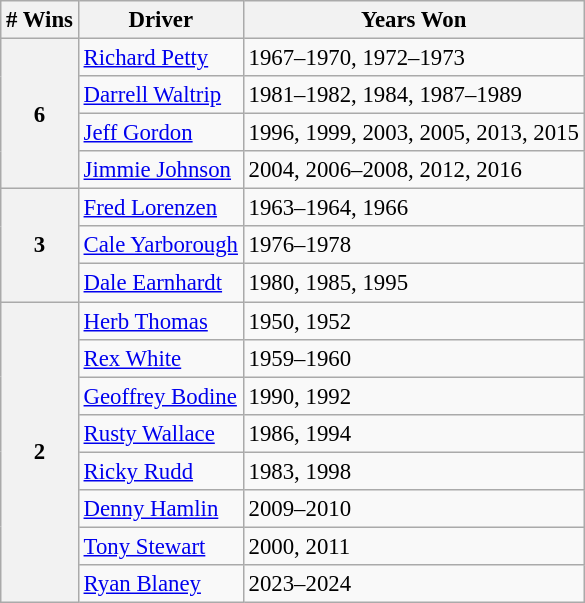<table class="wikitable" style="font-size: 95%;">
<tr>
<th># Wins</th>
<th>Driver</th>
<th>Years Won</th>
</tr>
<tr>
<th rowspan="4">6</th>
<td><a href='#'>Richard Petty</a></td>
<td>1967–1970, 1972–1973</td>
</tr>
<tr>
<td><a href='#'>Darrell Waltrip</a></td>
<td>1981–1982, 1984, 1987–1989</td>
</tr>
<tr>
<td><a href='#'>Jeff Gordon</a></td>
<td>1996, 1999, 2003, 2005, 2013, 2015</td>
</tr>
<tr>
<td><a href='#'>Jimmie Johnson</a></td>
<td>2004, 2006–2008, 2012, 2016</td>
</tr>
<tr>
<th rowspan="3">3</th>
<td><a href='#'>Fred Lorenzen</a></td>
<td>1963–1964, 1966</td>
</tr>
<tr>
<td><a href='#'>Cale Yarborough</a></td>
<td>1976–1978</td>
</tr>
<tr>
<td><a href='#'>Dale Earnhardt</a></td>
<td>1980, 1985, 1995</td>
</tr>
<tr>
<th rowspan="8">2</th>
<td><a href='#'>Herb Thomas</a></td>
<td>1950, 1952</td>
</tr>
<tr>
<td><a href='#'>Rex White</a></td>
<td>1959–1960</td>
</tr>
<tr>
<td><a href='#'>Geoffrey Bodine</a></td>
<td>1990, 1992</td>
</tr>
<tr>
<td><a href='#'>Rusty Wallace</a></td>
<td>1986, 1994</td>
</tr>
<tr>
<td><a href='#'>Ricky Rudd</a></td>
<td>1983, 1998</td>
</tr>
<tr>
<td><a href='#'>Denny Hamlin</a></td>
<td>2009–2010</td>
</tr>
<tr>
<td><a href='#'>Tony Stewart</a></td>
<td>2000, 2011</td>
</tr>
<tr>
<td><a href='#'>Ryan Blaney</a></td>
<td>2023–2024</td>
</tr>
</table>
